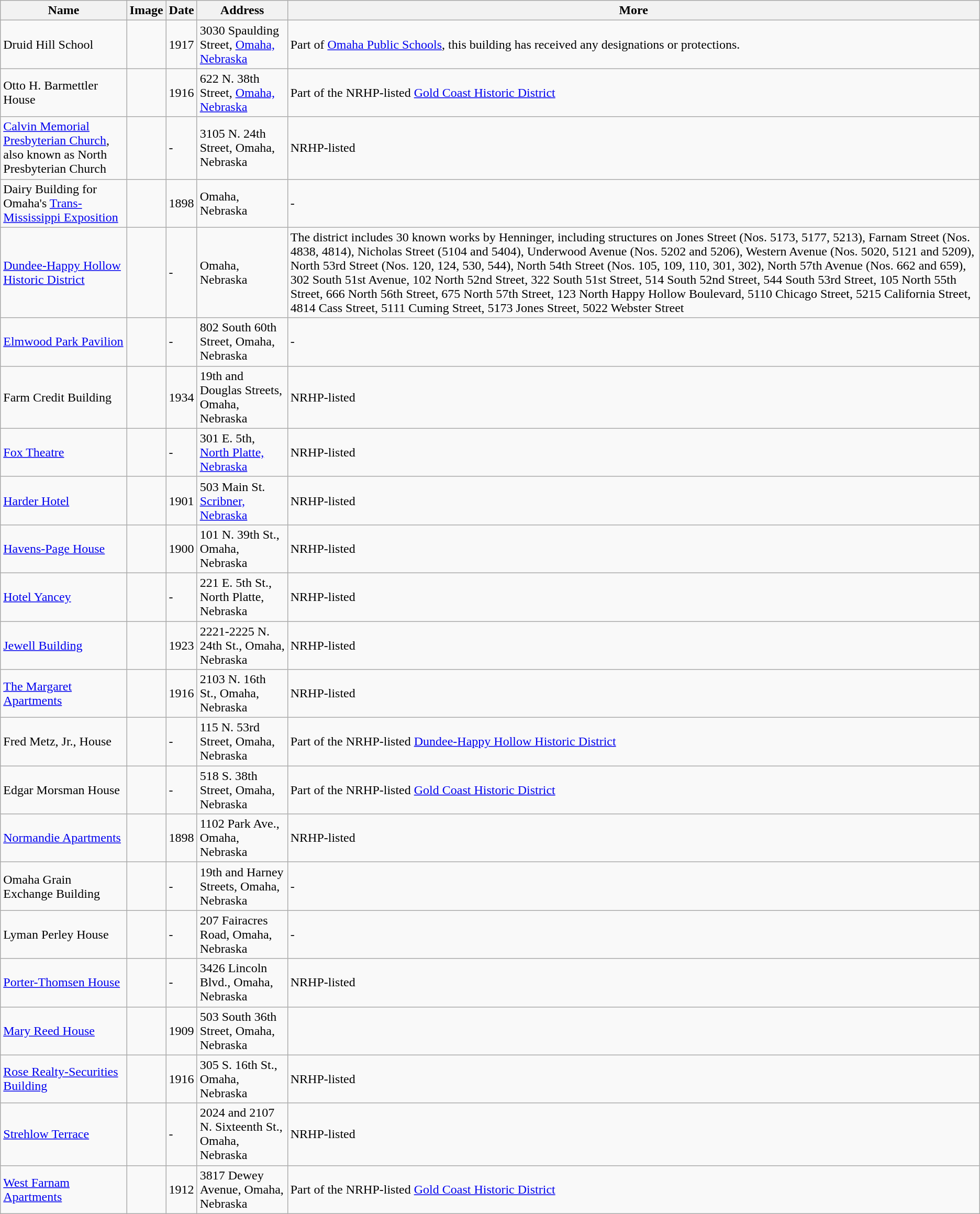<table class="wikitable sortable">
<tr>
<th>Name</th>
<th>Image</th>
<th>Date</th>
<th>Address</th>
<th>More</th>
</tr>
<tr>
<td>Druid Hill School</td>
<td></td>
<td>1917</td>
<td>3030 Spaulding Street, <a href='#'>Omaha, Nebraska</a></td>
<td>Part of <a href='#'>Omaha Public Schools</a>, this building has received any designations or protections.</td>
</tr>
<tr>
<td>Otto H. Barmettler House</td>
<td></td>
<td>1916</td>
<td>622 N. 38th Street, <a href='#'>Omaha, Nebraska</a></td>
<td>Part of the NRHP-listed <a href='#'>Gold Coast Historic District</a></td>
</tr>
<tr>
<td><a href='#'>Calvin Memorial Presbyterian Church</a>, also known as North Presbyterian Church</td>
<td></td>
<td>-</td>
<td>3105 N. 24th Street, Omaha, Nebraska</td>
<td>NRHP-listed</td>
</tr>
<tr>
<td>Dairy Building for Omaha's <a href='#'>Trans-Mississippi Exposition</a></td>
<td></td>
<td>1898</td>
<td>Omaha, Nebraska</td>
<td>-</td>
</tr>
<tr>
<td><a href='#'>Dundee-Happy Hollow Historic District</a></td>
<td></td>
<td>-</td>
<td>Omaha, Nebraska</td>
<td>The district includes 30 known works by Henninger, including structures on Jones Street (Nos. 5173, 5177, 5213), Farnam Street (Nos. 4838, 4814), Nicholas Street (5104 and 5404), Underwood Avenue (Nos. 5202 and 5206), Western Avenue (Nos. 5020, 5121 and 5209), North 53rd Street (Nos. 120, 124, 530, 544), North 54th Street (Nos. 105, 109, 110, 301, 302), North 57th Avenue (Nos. 662 and 659), 302 South 51st Avenue, 102 North 52nd Street, 322 South 51st Street, 514 South 52nd Street, 544 South 53rd Street, 105 North 55th Street, 666 North 56th Street, 675 North 57th Street, 123 North Happy Hollow Boulevard, 5110 Chicago Street, 5215 California Street, 4814 Cass Street, 5111 Cuming Street, 5173 Jones Street, 5022 Webster Street</td>
</tr>
<tr>
<td><a href='#'>Elmwood Park Pavilion</a></td>
<td></td>
<td>-</td>
<td>802 South 60th Street, Omaha, Nebraska</td>
<td>-</td>
</tr>
<tr>
<td>Farm Credit Building</td>
<td></td>
<td>1934</td>
<td>19th and Douglas Streets, Omaha, Nebraska</td>
<td>NRHP-listed</td>
</tr>
<tr>
<td><a href='#'>Fox Theatre</a></td>
<td></td>
<td>-</td>
<td>301 E. 5th, <a href='#'>North Platte, Nebraska</a></td>
<td>NRHP-listed</td>
</tr>
<tr>
<td><a href='#'>Harder Hotel</a></td>
<td></td>
<td>1901</td>
<td>503 Main St. <a href='#'>Scribner, Nebraska</a></td>
<td>NRHP-listed</td>
</tr>
<tr>
<td><a href='#'>Havens-Page House</a></td>
<td></td>
<td>1900</td>
<td>101 N. 39th St., Omaha, Nebraska</td>
<td>NRHP-listed</td>
</tr>
<tr>
<td><a href='#'>Hotel Yancey</a></td>
<td></td>
<td>-</td>
<td>221 E. 5th St., North Platte, Nebraska</td>
<td>NRHP-listed</td>
</tr>
<tr>
<td><a href='#'>Jewell Building</a></td>
<td></td>
<td>1923</td>
<td>2221-2225 N. 24th St., Omaha, Nebraska</td>
<td>NRHP-listed</td>
</tr>
<tr>
<td><a href='#'>The Margaret Apartments</a></td>
<td></td>
<td>1916</td>
<td>2103 N. 16th St., Omaha, Nebraska</td>
<td>NRHP-listed</td>
</tr>
<tr>
<td>Fred Metz, Jr., House</td>
<td></td>
<td>-</td>
<td>115 N. 53rd Street, Omaha, Nebraska</td>
<td>Part of the NRHP-listed <a href='#'>Dundee-Happy Hollow Historic District</a></td>
</tr>
<tr>
<td>Edgar Morsman House</td>
<td></td>
<td>-</td>
<td>518 S. 38th Street, Omaha, Nebraska</td>
<td>Part of the NRHP-listed <a href='#'>Gold Coast Historic District</a></td>
</tr>
<tr>
<td><a href='#'>Normandie Apartments</a></td>
<td></td>
<td>1898</td>
<td>1102 Park Ave., Omaha, Nebraska</td>
<td>NRHP-listed</td>
</tr>
<tr>
<td>Omaha Grain Exchange Building</td>
<td></td>
<td>-</td>
<td>19th and Harney Streets, Omaha, Nebraska</td>
<td>-</td>
</tr>
<tr>
<td>Lyman Perley House</td>
<td></td>
<td>-</td>
<td>207 Fairacres Road, Omaha, Nebraska</td>
<td>-</td>
</tr>
<tr>
<td><a href='#'>Porter-Thomsen House</a></td>
<td></td>
<td>-</td>
<td>3426 Lincoln Blvd., Omaha, Nebraska</td>
<td>NRHP-listed</td>
</tr>
<tr>
<td><a href='#'>Mary Reed House</a></td>
<td></td>
<td>1909</td>
<td>503 South 36th Street, Omaha, Nebraska</td>
<td></td>
</tr>
<tr>
<td><a href='#'>Rose Realty-Securities Building</a></td>
<td></td>
<td>1916</td>
<td>305 S. 16th St., Omaha, Nebraska</td>
<td>NRHP-listed</td>
</tr>
<tr>
<td><a href='#'>Strehlow Terrace</a></td>
<td></td>
<td>-</td>
<td>2024 and 2107 N. Sixteenth St., Omaha, Nebraska</td>
<td>NRHP-listed</td>
</tr>
<tr>
<td><a href='#'>West Farnam Apartments</a></td>
<td></td>
<td>1912</td>
<td>3817 Dewey Avenue, Omaha, Nebraska</td>
<td>Part of the NRHP-listed <a href='#'>Gold Coast Historic District</a></td>
</tr>
</table>
